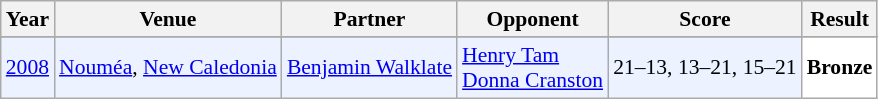<table class="sortable wikitable" style="font-size: 90%;">
<tr>
<th>Year</th>
<th>Venue</th>
<th>Partner</th>
<th>Opponent</th>
<th>Score</th>
<th>Result</th>
</tr>
<tr>
</tr>
<tr style="background:#ECF2FF">
<td align="center"><a href='#'>2008</a></td>
<td align="left"><a href='#'>Nouméa</a>, <a href='#'>New Caledonia</a></td>
<td align="left"> <a href='#'>Benjamin Walklate</a></td>
<td align="left"> <a href='#'>Henry Tam</a><br> <a href='#'>Donna Cranston</a></td>
<td align="left">21–13, 13–21, 15–21</td>
<td style="text-align:left; background:white"> <strong>Bronze</strong></td>
</tr>
</table>
